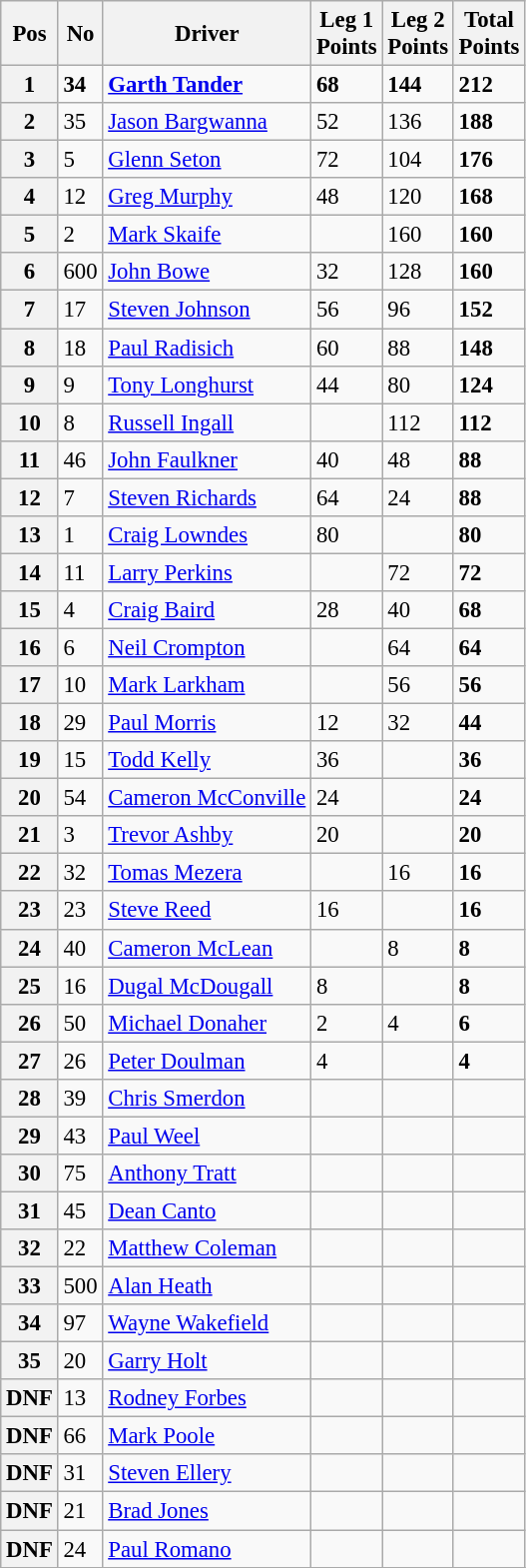<table class="wikitable" style="font-size: 95%;">
<tr>
<th>Pos</th>
<th>No</th>
<th>Driver</th>
<th>Leg 1<br>Points</th>
<th>Leg 2<br>Points</th>
<th>Total<br>Points</th>
</tr>
<tr style="font-weight:bold">
<th>1</th>
<td>34</td>
<td> <a href='#'>Garth Tander</a></td>
<td>68</td>
<td>144</td>
<td><strong>212</strong></td>
</tr>
<tr>
<th>2</th>
<td>35</td>
<td> <a href='#'>Jason Bargwanna</a></td>
<td>52</td>
<td>136</td>
<td><strong>188</strong></td>
</tr>
<tr>
<th>3</th>
<td>5</td>
<td> <a href='#'>Glenn Seton</a></td>
<td>72</td>
<td>104</td>
<td><strong>176</strong></td>
</tr>
<tr>
<th>4</th>
<td>12</td>
<td> <a href='#'>Greg Murphy</a></td>
<td>48</td>
<td>120</td>
<td><strong>168</strong></td>
</tr>
<tr>
<th>5</th>
<td>2</td>
<td> <a href='#'>Mark Skaife</a></td>
<td></td>
<td>160</td>
<td><strong>160</strong></td>
</tr>
<tr>
<th>6</th>
<td>600</td>
<td> <a href='#'>John Bowe</a></td>
<td>32</td>
<td>128</td>
<td><strong>160</strong></td>
</tr>
<tr>
<th>7</th>
<td>17</td>
<td> <a href='#'>Steven Johnson</a></td>
<td>56</td>
<td>96</td>
<td><strong>152</strong></td>
</tr>
<tr>
<th>8</th>
<td>18</td>
<td> <a href='#'>Paul Radisich</a></td>
<td>60</td>
<td>88</td>
<td><strong>148</strong></td>
</tr>
<tr>
<th>9</th>
<td>9</td>
<td> <a href='#'>Tony Longhurst</a></td>
<td>44</td>
<td>80</td>
<td><strong>124</strong></td>
</tr>
<tr>
<th>10</th>
<td>8</td>
<td> <a href='#'>Russell Ingall</a></td>
<td></td>
<td>112</td>
<td><strong>112</strong></td>
</tr>
<tr>
<th>11</th>
<td>46</td>
<td> <a href='#'>John Faulkner</a></td>
<td>40</td>
<td>48</td>
<td><strong>88</strong></td>
</tr>
<tr>
<th>12</th>
<td>7</td>
<td> <a href='#'>Steven Richards</a></td>
<td>64</td>
<td>24</td>
<td><strong>88</strong></td>
</tr>
<tr>
<th>13</th>
<td>1</td>
<td> <a href='#'>Craig Lowndes</a></td>
<td>80</td>
<td></td>
<td><strong>80</strong></td>
</tr>
<tr>
<th>14</th>
<td>11</td>
<td> <a href='#'>Larry Perkins</a></td>
<td></td>
<td>72</td>
<td><strong>72</strong></td>
</tr>
<tr>
<th>15</th>
<td>4</td>
<td> <a href='#'>Craig Baird</a></td>
<td>28</td>
<td>40</td>
<td><strong>68</strong></td>
</tr>
<tr>
<th>16</th>
<td>6</td>
<td> <a href='#'>Neil Crompton</a></td>
<td></td>
<td>64</td>
<td><strong>64</strong></td>
</tr>
<tr>
<th>17</th>
<td>10</td>
<td> <a href='#'>Mark Larkham</a></td>
<td></td>
<td>56</td>
<td><strong>56</strong></td>
</tr>
<tr>
<th>18</th>
<td>29</td>
<td> <a href='#'>Paul Morris</a></td>
<td>12</td>
<td>32</td>
<td><strong>44</strong></td>
</tr>
<tr>
<th>19</th>
<td>15</td>
<td> <a href='#'>Todd Kelly</a></td>
<td>36</td>
<td></td>
<td><strong>36</strong></td>
</tr>
<tr>
<th>20</th>
<td>54</td>
<td> <a href='#'>Cameron McConville</a></td>
<td>24</td>
<td></td>
<td><strong>24</strong></td>
</tr>
<tr>
<th>21</th>
<td>3</td>
<td> <a href='#'>Trevor Ashby</a></td>
<td>20</td>
<td></td>
<td><strong>20</strong></td>
</tr>
<tr>
<th>22</th>
<td>32</td>
<td> <a href='#'>Tomas Mezera</a></td>
<td></td>
<td>16</td>
<td><strong>16</strong></td>
</tr>
<tr>
<th>23</th>
<td>23</td>
<td> <a href='#'>Steve Reed</a></td>
<td>16</td>
<td></td>
<td><strong>16</strong></td>
</tr>
<tr>
<th>24</th>
<td>40</td>
<td> <a href='#'>Cameron McLean</a></td>
<td></td>
<td>8</td>
<td><strong>8</strong></td>
</tr>
<tr>
<th>25</th>
<td>16</td>
<td> <a href='#'>Dugal McDougall</a></td>
<td>8</td>
<td></td>
<td><strong>8</strong></td>
</tr>
<tr>
<th>26</th>
<td>50</td>
<td> <a href='#'>Michael Donaher</a></td>
<td>2</td>
<td>4</td>
<td><strong>6</strong></td>
</tr>
<tr>
<th>27</th>
<td>26</td>
<td> <a href='#'>Peter Doulman</a></td>
<td>4</td>
<td></td>
<td><strong>4</strong></td>
</tr>
<tr>
<th>28</th>
<td>39</td>
<td> <a href='#'>Chris Smerdon</a></td>
<td></td>
<td></td>
<td></td>
</tr>
<tr>
<th>29</th>
<td>43</td>
<td> <a href='#'>Paul Weel</a></td>
<td></td>
<td></td>
<td></td>
</tr>
<tr>
<th>30</th>
<td>75</td>
<td> <a href='#'>Anthony Tratt</a></td>
<td></td>
<td></td>
<td></td>
</tr>
<tr>
<th>31</th>
<td>45</td>
<td> <a href='#'>Dean Canto</a></td>
<td></td>
<td></td>
<td></td>
</tr>
<tr>
<th>32</th>
<td>22</td>
<td> <a href='#'>Matthew Coleman</a></td>
<td></td>
<td></td>
<td></td>
</tr>
<tr>
<th>33</th>
<td>500</td>
<td> <a href='#'>Alan Heath</a></td>
<td></td>
<td></td>
<td></td>
</tr>
<tr>
<th>34</th>
<td>97</td>
<td> <a href='#'>Wayne Wakefield</a></td>
<td></td>
<td></td>
<td></td>
</tr>
<tr>
<th>35</th>
<td>20</td>
<td> <a href='#'>Garry Holt</a></td>
<td></td>
<td></td>
<td></td>
</tr>
<tr>
<th>DNF</th>
<td>13</td>
<td> <a href='#'>Rodney Forbes</a></td>
<td></td>
<td></td>
<td></td>
</tr>
<tr>
<th>DNF</th>
<td>66</td>
<td> <a href='#'>Mark Poole</a></td>
<td></td>
<td></td>
<td></td>
</tr>
<tr>
<th>DNF</th>
<td>31</td>
<td> <a href='#'>Steven Ellery</a></td>
<td></td>
<td></td>
<td></td>
</tr>
<tr>
<th>DNF</th>
<td>21</td>
<td> <a href='#'>Brad Jones</a></td>
<td></td>
<td></td>
<td></td>
</tr>
<tr>
<th>DNF</th>
<td>24</td>
<td> <a href='#'>Paul Romano</a></td>
<td></td>
<td></td>
<td></td>
</tr>
<tr>
</tr>
</table>
